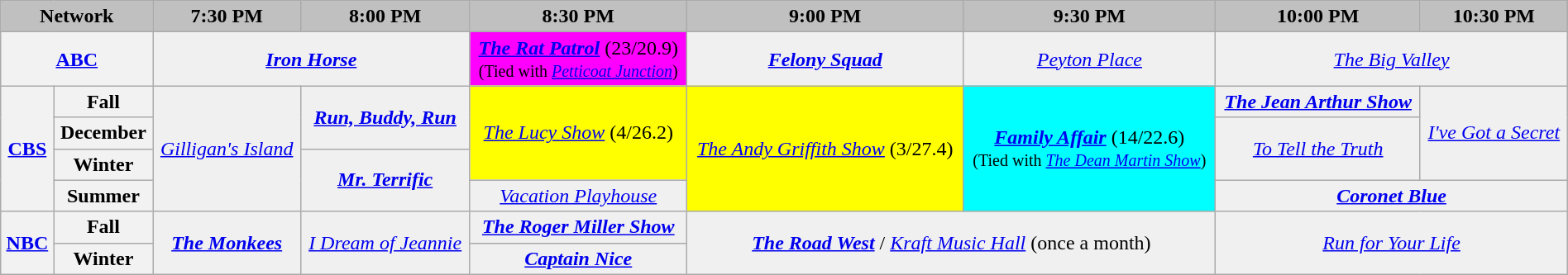<table class="wikitable" style="width:100%;margin-right:0;text-align:center">
<tr>
<th colspan="2" style="background-color:#C0C0C0;text-align:center">Network</th>
<th style="background-color:#C0C0C0;text-align:center">7:30 PM</th>
<th style="background-color:#C0C0C0;text-align:center">8:00 PM</th>
<th style="background-color:#C0C0C0;text-align:center">8:30 PM</th>
<th style="background-color:#C0C0C0;text-align:center">9:00 PM</th>
<th style="background-color:#C0C0C0;text-align:center">9:30 PM</th>
<th style="background-color:#C0C0C0;text-align:center">10:00 PM</th>
<th style="background-color:#C0C0C0;text-align:center">10:30 PM</th>
</tr>
<tr>
<th colspan="2" bgcolor="#C0C0C0"><a href='#'>ABC</a></th>
<td bgcolor="#F0F0F0" colspan="2"><strong><em><a href='#'>Iron Horse</a></em></strong></td>
<td bgcolor="#FF00FF"><strong><em><a href='#'>The Rat Patrol</a></em></strong> (23/20.9)<br><small>(Tied with <em><a href='#'>Petticoat Junction</a></em>)</small></td>
<td bgcolor="#F0F0F0"><strong><em><a href='#'>Felony Squad</a></em></strong></td>
<td bgcolor="#F0F0F0"><em><a href='#'>Peyton Place</a></em></td>
<td bgcolor="#F0F0F0" colspan="2"><em><a href='#'>The Big Valley</a></em></td>
</tr>
<tr>
<th rowspan="4" bgcolor="#C0C0C0"><a href='#'>CBS</a></th>
<th>Fall</th>
<td bgcolor="#F0F0F0" rowspan="4"><em><a href='#'>Gilligan's Island</a></em></td>
<td bgcolor="#F0F0F0" rowspan="2"><strong><em><a href='#'>Run, Buddy, Run</a></em></strong></td>
<td bgcolor="#FFFF00" rowspan="3"><em><a href='#'>The Lucy Show</a></em> (4/26.2)</td>
<td bgcolor="#FFFF00" rowspan="4"><em><a href='#'>The Andy Griffith Show</a></em> (3/27.4)</td>
<td bgcolor="#00FFFF" rowspan="4"><strong><em><a href='#'>Family Affair</a></em></strong> (14/22.6)<br><small>(Tied with <em><a href='#'>The Dean Martin Show</a></em>)</small></td>
<td bgcolor="#F0F0F0"><strong><em><a href='#'>The Jean Arthur Show</a></em></strong></td>
<td bgcolor="#F0F0F0" rowspan="3"><em><a href='#'>I've Got a Secret</a></em></td>
</tr>
<tr>
<th>December</th>
<td bgcolor="#F0F0F0" rowspan="2"><em><a href='#'>To Tell the Truth</a></em></td>
</tr>
<tr>
<th>Winter</th>
<td bgcolor="#F0F0F0" rowspan="2"><strong><em><a href='#'>Mr. Terrific</a></em></strong></td>
</tr>
<tr>
<th>Summer</th>
<td bgcolor="#F0F0F0"><em><a href='#'>Vacation Playhouse</a></em></td>
<td bgcolor="#F0F0F0" colspan="2"><strong><em><a href='#'>Coronet Blue</a></em></strong></td>
</tr>
<tr>
<th rowspan="2" bgcolor="#C0C0C0"><a href='#'>NBC</a></th>
<th>Fall</th>
<td bgcolor="#F0F0F0" rowspan="2"><strong><em><a href='#'>The Monkees</a></em></strong></td>
<td bgcolor="#F0F0F0" rowspan="2"><em><a href='#'>I Dream of Jeannie</a></em></td>
<td bgcolor="#F0F0F0"><strong><em><a href='#'>The Roger Miller Show</a></em></strong></td>
<td bgcolor="#F0F0F0" rowspan="2" colspan="2"><strong><em><a href='#'>The Road West</a></em></strong> / <em><a href='#'>Kraft Music Hall</a></em> (once a month)</td>
<td bgcolor="#F0F0F0" rowspan="2" colspan="2"><em><a href='#'>Run for Your Life</a></em></td>
</tr>
<tr>
<th>Winter</th>
<td bgcolor="#F0F0F0"><strong><em><a href='#'>Captain Nice</a></em></strong></td>
</tr>
</table>
